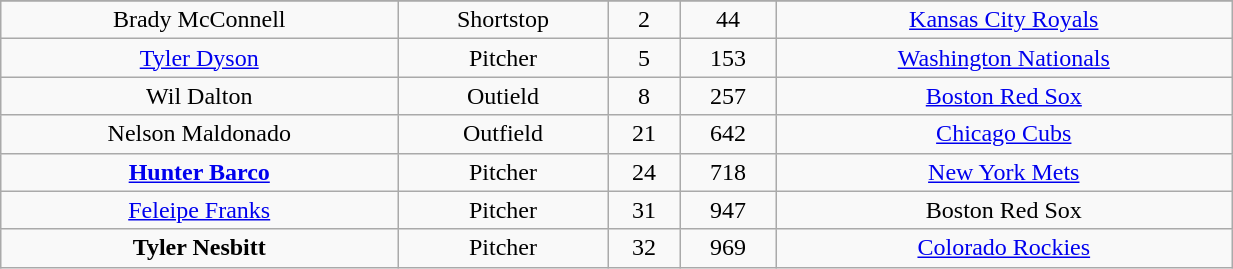<table class="wikitable" width="65%">
<tr align="center">
</tr>
<tr align="center" bgcolor="">
<td>Brady McConnell</td>
<td>Shortstop</td>
<td>2</td>
<td>44</td>
<td><a href='#'>Kansas City Royals</a></td>
</tr>
<tr align="center" bgcolor="">
<td><a href='#'>Tyler Dyson</a></td>
<td>Pitcher</td>
<td>5</td>
<td>153</td>
<td><a href='#'>Washington Nationals</a></td>
</tr>
<tr align="center" bgcolor="">
<td>Wil Dalton</td>
<td>Outield</td>
<td>8</td>
<td>257</td>
<td><a href='#'>Boston Red Sox</a></td>
</tr>
<tr align="center" bgcolor="">
<td>Nelson Maldonado</td>
<td>Outfield</td>
<td>21</td>
<td>642</td>
<td><a href='#'>Chicago Cubs</a></td>
</tr>
<tr align="center" bgcolor="">
<td><strong><a href='#'>Hunter Barco</a></strong></td>
<td>Pitcher</td>
<td>24</td>
<td>718</td>
<td><a href='#'>New York Mets</a></td>
</tr>
<tr align="center" bgcolor="">
<td><a href='#'>Feleipe Franks</a></td>
<td>Pitcher</td>
<td>31</td>
<td>947</td>
<td>Boston Red Sox</td>
</tr>
<tr align="center" bgcolor="">
<td><strong>Tyler Nesbitt</strong></td>
<td>Pitcher</td>
<td>32</td>
<td>969</td>
<td><a href='#'>Colorado Rockies</a></td>
</tr>
</table>
